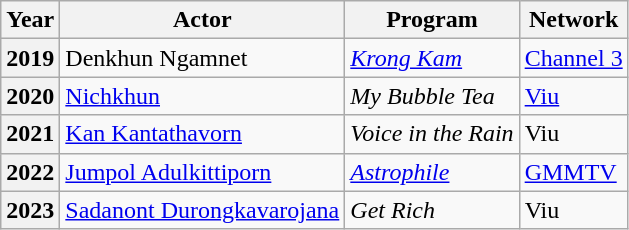<table class="wikitable plainrowheaders">
<tr>
<th>Year</th>
<th>Actor</th>
<th>Program</th>
<th>Network</th>
</tr>
<tr>
<th scope="row">2019</th>
<td>Denkhun Ngamnet</td>
<td><em><a href='#'>Krong Kam</a></em></td>
<td><a href='#'>Channel 3</a></td>
</tr>
<tr>
<th scope="row">2020</th>
<td><a href='#'>Nichkhun</a></td>
<td><em>My Bubble Tea</em></td>
<td><a href='#'>Viu</a></td>
</tr>
<tr>
<th scope="row">2021</th>
<td><a href='#'>Kan Kantathavorn</a></td>
<td><em>Voice in the Rain</em></td>
<td>Viu</td>
</tr>
<tr>
<th scope="row">2022</th>
<td><a href='#'>Jumpol Adulkittiporn</a></td>
<td><em><a href='#'>Astrophile</a></em></td>
<td><a href='#'>GMMTV</a></td>
</tr>
<tr>
<th scope="row">2023</th>
<td><a href='#'>Sadanont Durongkavarojana</a></td>
<td><em>Get Rich</em></td>
<td>Viu</td>
</tr>
</table>
